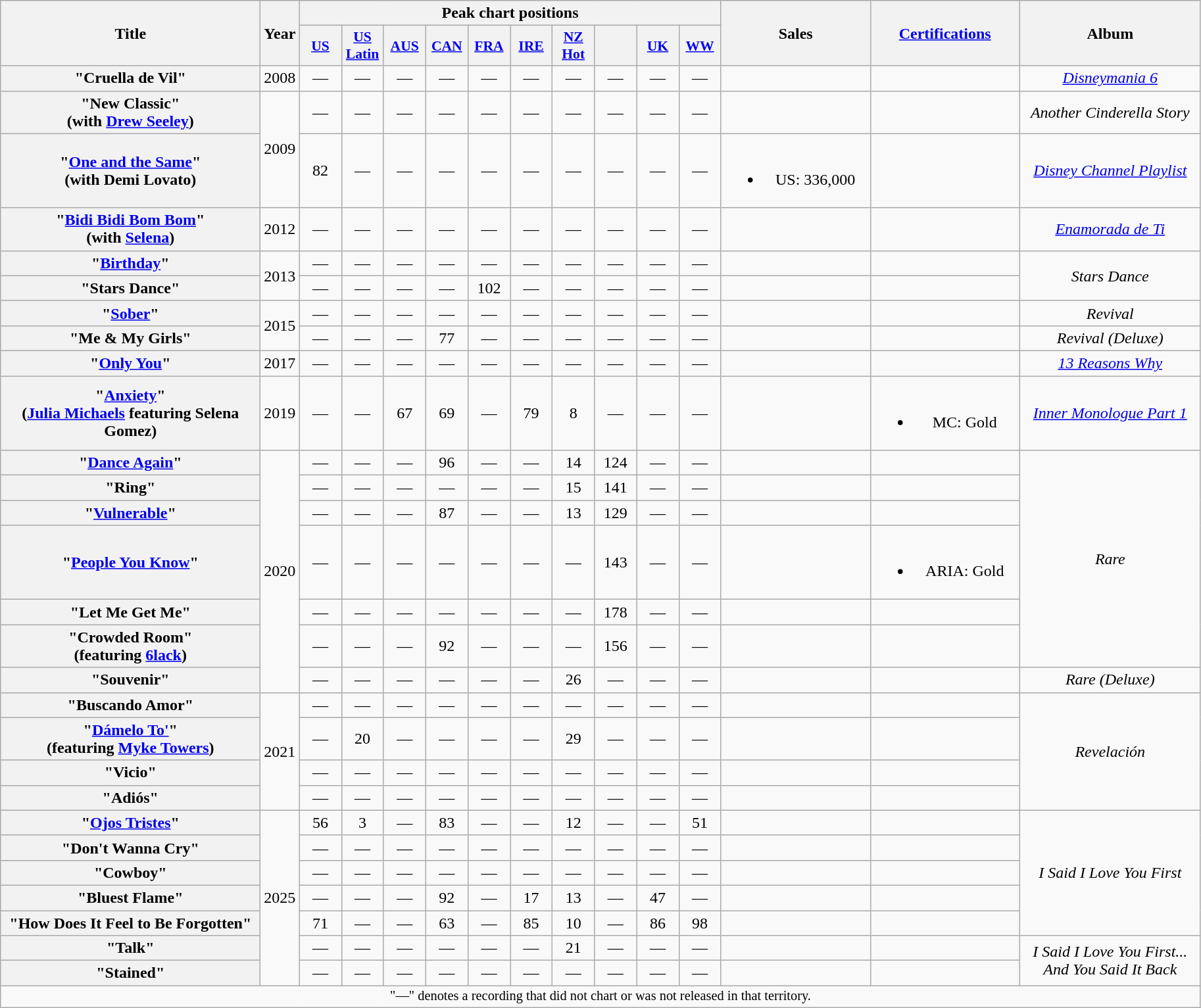<table class="wikitable plainrowheaders" style="text-align:center;">
<tr>
<th scope="col" rowspan="2" style="width:16em;">Title</th>
<th scope="col" rowspan="2">Year</th>
<th scope="col" colspan="10">Peak chart positions</th>
<th scope="col" rowspan="2" style="width:9em;">Sales</th>
<th scope="col" rowspan="2" style="width:9em;"><a href='#'>Certifications</a></th>
<th scope="col" rowspan="2" style="width:11em;">Album</th>
</tr>
<tr>
<th scope="col" style="width:2.5em;font-size:90%;"><a href='#'>US</a><br></th>
<th scope="col" style="width:2.5em;font-size:90%;"><a href='#'>US<br>Latin</a><br></th>
<th scope="col" style="width:2.5em;font-size:90%;"><a href='#'>AUS</a><br></th>
<th scope="col" style="width:2.5em;font-size:90%;"><a href='#'>CAN</a><br></th>
<th scope="col" style="width:2.5em;font-size:90%;"><a href='#'>FRA</a><br></th>
<th scope="col" style="width:2.5em;font-size:90%;"><a href='#'>IRE</a><br></th>
<th scope="col" style="width:2.5em;font-size:90%;"><a href='#'>NZ<br>Hot</a><br></th>
<th scope="col" style="width:2.5em;font-size:90%;"><a href='#'></a><br></th>
<th scope="col" style="width:2.5em;font-size:90%;"><a href='#'>UK</a><br></th>
<th scope="col" style="width:2.5em;font-size:90%;"><a href='#'>WW</a><br></th>
</tr>
<tr>
<th scope="row">"Cruella de Vil"</th>
<td>2008</td>
<td>—</td>
<td>—</td>
<td>—</td>
<td>—</td>
<td>—</td>
<td>—</td>
<td>—</td>
<td>—</td>
<td>—</td>
<td>—</td>
<td></td>
<td></td>
<td><em><a href='#'>Disneymania 6</a></em></td>
</tr>
<tr>
<th scope="row">"New Classic"<br><span>(with <a href='#'>Drew Seeley</a>)</span></th>
<td rowspan="2">2009</td>
<td>—</td>
<td>—</td>
<td>—</td>
<td>—</td>
<td>—</td>
<td>—</td>
<td>—</td>
<td>—</td>
<td>—</td>
<td>—</td>
<td></td>
<td></td>
<td><em>Another Cinderella Story</em></td>
</tr>
<tr>
<th scope="row">"<a href='#'>One and the Same</a>"<br><span>(with Demi Lovato)</span></th>
<td>82</td>
<td>—</td>
<td>—</td>
<td>—</td>
<td>—</td>
<td>—</td>
<td>—</td>
<td>—</td>
<td>—</td>
<td>—</td>
<td><br><ul><li>US: 336,000</li></ul></td>
<td></td>
<td><em><a href='#'>Disney Channel Playlist</a></em></td>
</tr>
<tr>
<th scope="row">"<a href='#'>Bidi Bidi Bom Bom</a>"<br><span>(with <a href='#'>Selena</a>)</span></th>
<td>2012</td>
<td>—</td>
<td>—</td>
<td>—</td>
<td>—</td>
<td>—</td>
<td>—</td>
<td>—</td>
<td>—</td>
<td>—</td>
<td>—</td>
<td></td>
<td></td>
<td><em><a href='#'>Enamorada de Ti</a></em></td>
</tr>
<tr>
<th scope="row">"<a href='#'>Birthday</a>"</th>
<td rowspan="2">2013</td>
<td>—</td>
<td>—</td>
<td>—</td>
<td>—</td>
<td>—</td>
<td>—</td>
<td>—</td>
<td>—</td>
<td>—</td>
<td>—</td>
<td></td>
<td></td>
<td rowspan="2"><em>Stars Dance</em></td>
</tr>
<tr>
<th scope="row">"Stars Dance"</th>
<td>—</td>
<td>—</td>
<td>—</td>
<td>—</td>
<td>102</td>
<td>—</td>
<td>—</td>
<td>—</td>
<td>—</td>
<td>—</td>
<td></td>
<td></td>
</tr>
<tr>
<th scope="row">"<a href='#'>Sober</a>"</th>
<td rowspan="2">2015</td>
<td>—</td>
<td>—</td>
<td>—</td>
<td>—</td>
<td>—</td>
<td>—</td>
<td>—</td>
<td>—</td>
<td>—</td>
<td>—</td>
<td></td>
<td></td>
<td><em>Revival</em></td>
</tr>
<tr>
<th scope="row">"Me & My Girls"</th>
<td>—</td>
<td>—</td>
<td>—</td>
<td>77</td>
<td>—</td>
<td>—</td>
<td>—</td>
<td>—</td>
<td>—</td>
<td>—</td>
<td></td>
<td></td>
<td><em>Revival (Deluxe)</em></td>
</tr>
<tr>
<th scope="row">"<a href='#'>Only You</a>"</th>
<td>2017</td>
<td>—</td>
<td>—</td>
<td>—</td>
<td>—</td>
<td>—</td>
<td>—</td>
<td>—</td>
<td>—</td>
<td>—</td>
<td>—</td>
<td></td>
<td></td>
<td><em><a href='#'>13 Reasons Why</a></em></td>
</tr>
<tr>
<th scope="row">"<a href='#'>Anxiety</a>" <br><span>(<a href='#'>Julia Michaels</a> featuring Selena Gomez)</span></th>
<td>2019</td>
<td>—</td>
<td>—</td>
<td>67</td>
<td>69</td>
<td>—</td>
<td>79</td>
<td>8</td>
<td>—</td>
<td>—</td>
<td>—</td>
<td></td>
<td><br><ul><li>MC: Gold</li></ul></td>
<td><em><a href='#'>Inner Monologue Part 1</a></em></td>
</tr>
<tr>
<th scope="row">"<a href='#'>Dance Again</a>"</th>
<td rowspan="7">2020</td>
<td>—</td>
<td>—</td>
<td>—</td>
<td>96</td>
<td>—</td>
<td>—</td>
<td>14</td>
<td>124</td>
<td>—</td>
<td>—</td>
<td></td>
<td></td>
<td rowspan="6"><em>Rare</em></td>
</tr>
<tr>
<th scope="row">"Ring"</th>
<td>—</td>
<td>—</td>
<td>—</td>
<td>—</td>
<td>—</td>
<td>—</td>
<td>15</td>
<td>141</td>
<td>—</td>
<td>—</td>
<td></td>
<td></td>
</tr>
<tr>
<th scope="row">"<a href='#'>Vulnerable</a>"</th>
<td>—</td>
<td>—</td>
<td>—</td>
<td>87</td>
<td>—</td>
<td>—</td>
<td>13</td>
<td>129</td>
<td>—</td>
<td>—</td>
<td></td>
<td></td>
</tr>
<tr>
<th scope="row">"<a href='#'>People You Know</a>"</th>
<td>—</td>
<td>—</td>
<td>—</td>
<td>—</td>
<td>—</td>
<td>—</td>
<td>—</td>
<td>143</td>
<td>—</td>
<td>—</td>
<td></td>
<td><br><ul><li>ARIA: Gold</li></ul></td>
</tr>
<tr>
<th scope="row">"Let Me Get Me"</th>
<td>—</td>
<td>—</td>
<td>—</td>
<td>—</td>
<td>—</td>
<td>—</td>
<td>—</td>
<td>178</td>
<td>—</td>
<td>—</td>
<td></td>
<td></td>
</tr>
<tr>
<th scope="row">"Crowded Room"<br><span>(featuring <a href='#'>6lack</a>)</span></th>
<td>—</td>
<td>—</td>
<td>—</td>
<td>92</td>
<td>—</td>
<td>—</td>
<td>—</td>
<td>156</td>
<td>—</td>
<td>—</td>
<td></td>
<td></td>
</tr>
<tr>
<th scope="row">"Souvenir"</th>
<td>—</td>
<td>—</td>
<td>—</td>
<td>—</td>
<td>—</td>
<td>—</td>
<td>26</td>
<td>—</td>
<td>—</td>
<td>—</td>
<td></td>
<td></td>
<td><em>Rare (Deluxe)</em></td>
</tr>
<tr>
<th scope="row">"Buscando Amor"</th>
<td rowspan="4">2021</td>
<td>—</td>
<td>—</td>
<td>—</td>
<td>—</td>
<td>—</td>
<td>—</td>
<td>—</td>
<td>—</td>
<td>—</td>
<td>—</td>
<td></td>
<td></td>
<td rowspan="4"><em>Revelación</em></td>
</tr>
<tr>
<th scope="row">"<a href='#'>Dámelo To'</a>"<br><span>(featuring <a href='#'>Myke Towers</a>)</span></th>
<td>—</td>
<td>20</td>
<td>—</td>
<td>—</td>
<td>—</td>
<td>—</td>
<td>29</td>
<td>—</td>
<td>—</td>
<td>—</td>
<td></td>
<td></td>
</tr>
<tr>
<th scope="row">"Vicio"</th>
<td>—</td>
<td>—</td>
<td>—</td>
<td>—</td>
<td>—</td>
<td>—</td>
<td>—</td>
<td>—</td>
<td>—</td>
<td>—</td>
<td></td>
<td></td>
</tr>
<tr>
<th scope="row">"Adiós"</th>
<td>—</td>
<td>—</td>
<td>—</td>
<td>—</td>
<td>—</td>
<td>—</td>
<td>—</td>
<td>—</td>
<td>—</td>
<td>—</td>
<td></td>
<td></td>
</tr>
<tr>
<th scope="row">"<a href='#'>Ojos Tristes</a>"<br></th>
<td rowspan="7">2025</td>
<td>56</td>
<td>3</td>
<td>—</td>
<td>83</td>
<td>—</td>
<td>—</td>
<td>12</td>
<td>—</td>
<td>—</td>
<td>51</td>
<td></td>
<td></td>
<td rowspan="5"><em>I Said I Love You First</em></td>
</tr>
<tr>
<th scope="row">"Don't Wanna Cry"<br></th>
<td>—</td>
<td>—</td>
<td>—</td>
<td>—</td>
<td>—</td>
<td>—</td>
<td>—</td>
<td>—</td>
<td>—</td>
<td>—</td>
<td></td>
<td></td>
</tr>
<tr>
<th scope="row">"Cowboy"<br></th>
<td>—</td>
<td>—</td>
<td>—</td>
<td>—</td>
<td>—</td>
<td>—</td>
<td>—</td>
<td>—</td>
<td>—</td>
<td>—</td>
<td></td>
<td></td>
</tr>
<tr>
<th scope="row">"Bluest Flame"<br></th>
<td>—</td>
<td>—</td>
<td>—</td>
<td>92</td>
<td>—</td>
<td>17</td>
<td>13</td>
<td>—</td>
<td>47</td>
<td>—</td>
<td></td>
<td></td>
</tr>
<tr>
<th scope="row">"How Does It Feel to Be Forgotten"<br></th>
<td>71</td>
<td>—</td>
<td>—</td>
<td>63</td>
<td>—</td>
<td>85</td>
<td>10</td>
<td>—</td>
<td>86</td>
<td>98</td>
<td></td>
<td></td>
</tr>
<tr>
<th scope="row">"Talk"<br></th>
<td>—</td>
<td>—</td>
<td>—</td>
<td>—</td>
<td>—</td>
<td>—</td>
<td>21</td>
<td>—</td>
<td>—</td>
<td>—</td>
<td></td>
<td></td>
<td rowspan="2"><em>I Said I Love You First... And You Said It Back</em></td>
</tr>
<tr>
<th scope="row">"Stained"</th>
<td>—</td>
<td>—</td>
<td>—</td>
<td>—</td>
<td>—</td>
<td>—</td>
<td>—</td>
<td>—</td>
<td>—</td>
<td>—</td>
<td></td>
<td></td>
</tr>
<tr>
<td colspan="15" style="font-size:85%">"—" denotes a recording that did not chart or was not released in that territory.</td>
</tr>
</table>
